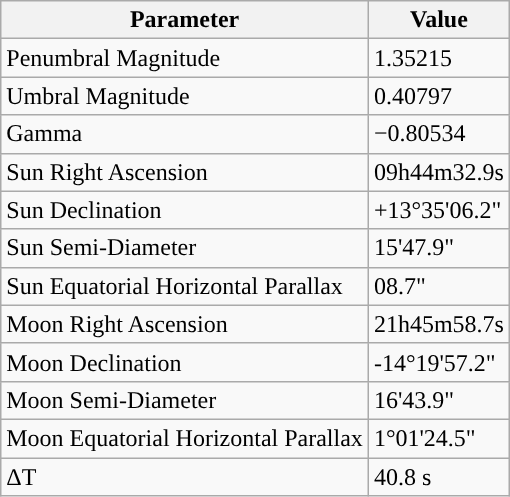<table class="wikitable">
<tr>
<th>Parameter</th>
<th>Value</th>
</tr>
<tr>
<td>Penumbral Magnitude</td>
<td>1.35215</td>
</tr>
<tr>
<td>Umbral Magnitude</td>
<td>0.40797</td>
</tr>
<tr>
<td>Gamma</td>
<td>−0.80534</td>
</tr>
<tr>
<td>Sun Right Ascension</td>
<td>09h44m32.9s</td>
</tr>
<tr>
<td>Sun Declination</td>
<td>+13°35'06.2"</td>
</tr>
<tr>
<td>Sun Semi-Diameter</td>
<td>15'47.9"</td>
</tr>
<tr>
<td>Sun Equatorial Horizontal Parallax</td>
<td>08.7"</td>
</tr>
<tr>
<td>Moon Right Ascension</td>
<td>21h45m58.7s</td>
</tr>
<tr>
<td>Moon Declination</td>
<td>-14°19'57.2"</td>
</tr>
<tr>
<td>Moon Semi-Diameter</td>
<td>16'43.9"</td>
</tr>
<tr>
<td>Moon Equatorial Horizontal Parallax</td>
<td>1°01'24.5"</td>
</tr>
<tr>
<td>ΔT</td>
<td>40.8 s</td>
</tr>
</table>
